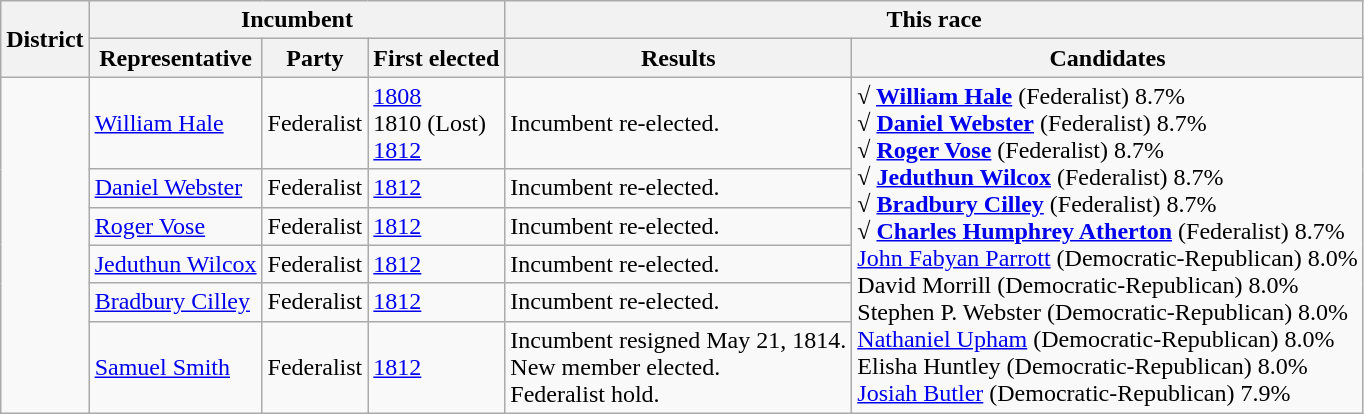<table class=wikitable>
<tr>
<th rowspan=2>District</th>
<th colspan=3>Incumbent</th>
<th colspan=2>This race</th>
</tr>
<tr>
<th>Representative</th>
<th>Party</th>
<th>First elected</th>
<th>Results</th>
<th>Candidates</th>
</tr>
<tr>
<td rowspan=6><br></td>
<td><a href='#'>William Hale</a></td>
<td>Federalist</td>
<td><a href='#'>1808</a><br>1810 (Lost)<br><a href='#'>1812</a></td>
<td>Incumbent re-elected.</td>
<td rowspan=6 nowrap><strong>√ <a href='#'>William Hale</a></strong> (Federalist) 8.7%<br><strong>√ <a href='#'>Daniel Webster</a></strong> (Federalist) 8.7%<br><strong>√ <a href='#'>Roger Vose</a></strong> (Federalist) 8.7%<br><strong>√ <a href='#'>Jeduthun Wilcox</a></strong> (Federalist) 8.7%<br><strong>√ <a href='#'>Bradbury Cilley</a></strong> (Federalist) 8.7%<br><strong>√ <a href='#'>Charles Humphrey Atherton</a></strong> (Federalist) 8.7%<br><a href='#'>John Fabyan Parrott</a> (Democratic-Republican) 8.0%<br>David Morrill (Democratic-Republican) 8.0%<br>Stephen P. Webster (Democratic-Republican) 8.0%<br><a href='#'>Nathaniel Upham</a> (Democratic-Republican) 8.0%<br>Elisha Huntley (Democratic-Republican) 8.0%<br><a href='#'>Josiah Butler</a> (Democratic-Republican) 7.9%</td>
</tr>
<tr>
<td><a href='#'>Daniel Webster</a></td>
<td>Federalist</td>
<td><a href='#'>1812</a></td>
<td>Incumbent re-elected.</td>
</tr>
<tr>
<td><a href='#'>Roger Vose</a></td>
<td>Federalist</td>
<td><a href='#'>1812</a></td>
<td>Incumbent re-elected.</td>
</tr>
<tr>
<td><a href='#'>Jeduthun Wilcox</a></td>
<td>Federalist</td>
<td><a href='#'>1812</a></td>
<td>Incumbent re-elected.</td>
</tr>
<tr>
<td><a href='#'>Bradbury Cilley</a></td>
<td>Federalist</td>
<td><a href='#'>1812</a></td>
<td>Incumbent re-elected.</td>
</tr>
<tr>
<td><a href='#'>Samuel Smith</a></td>
<td>Federalist</td>
<td><a href='#'>1812</a></td>
<td>Incumbent resigned May 21, 1814.<br>New member elected.<br>Federalist hold.</td>
</tr>
</table>
